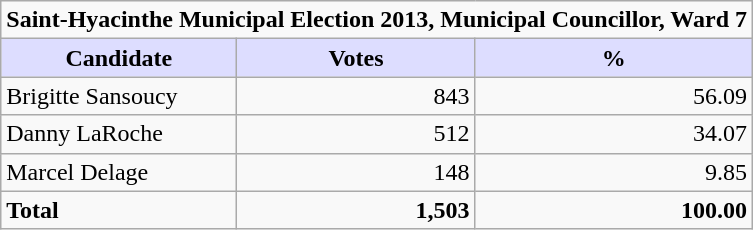<table class="wikitable sortable">
<tr>
<td colspan="3" style="text-align:center;"><strong>Saint-Hyacinthe Municipal Election 2013, Municipal Councillor, Ward 7</strong></td>
</tr>
<tr>
<th style="background:#ddf; width:150px;">Candidate</th>
<th style="background:#ddf;">Votes</th>
<th style="background:#ddf;">%</th>
</tr>
<tr>
<td>Brigitte Sansoucy</td>
<td align=right>843</td>
<td align=right>56.09</td>
</tr>
<tr>
<td>Danny LaRoche</td>
<td align=right>512</td>
<td align=right>34.07</td>
</tr>
<tr>
<td>Marcel Delage</td>
<td align=right>148</td>
<td align=right>9.85</td>
</tr>
<tr>
<td><strong>Total</strong></td>
<td align=right><strong>1,503</strong></td>
<td align=right><strong>100.00</strong></td>
</tr>
</table>
